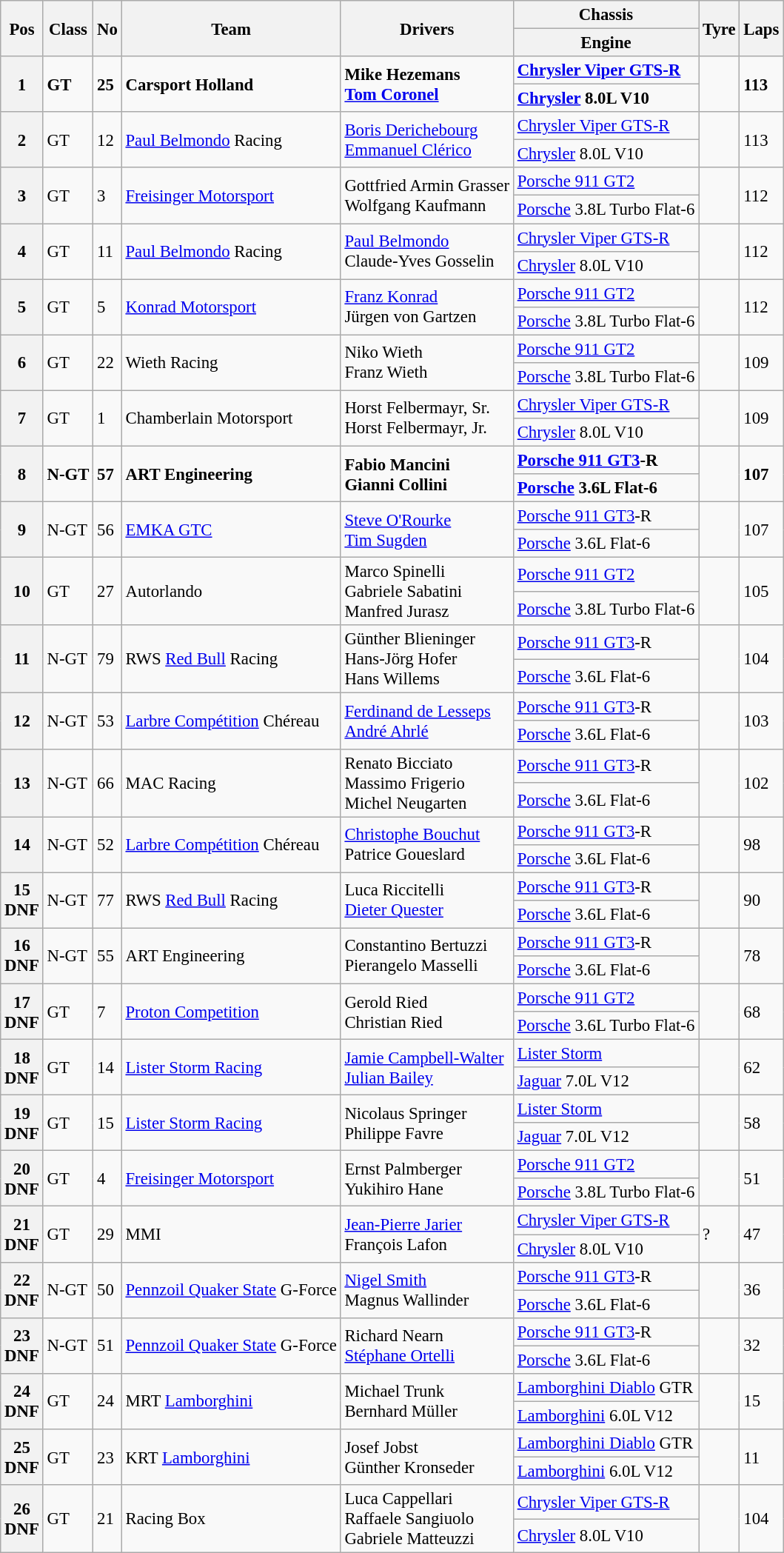<table class="wikitable" style="font-size: 95%;">
<tr>
<th rowspan=2>Pos</th>
<th rowspan=2>Class</th>
<th rowspan=2>No</th>
<th rowspan=2>Team</th>
<th rowspan=2>Drivers</th>
<th>Chassis</th>
<th rowspan=2>Tyre</th>
<th rowspan=2>Laps</th>
</tr>
<tr>
<th>Engine</th>
</tr>
<tr style="font-weight:bold">
<th rowspan=2>1</th>
<td rowspan=2>GT</td>
<td rowspan=2>25</td>
<td rowspan=2> Carsport Holland</td>
<td rowspan=2> Mike Hezemans<br> <a href='#'>Tom Coronel</a></td>
<td><a href='#'>Chrysler Viper GTS-R</a></td>
<td rowspan=2></td>
<td rowspan=2>113</td>
</tr>
<tr style="font-weight:bold">
<td><a href='#'>Chrysler</a> 8.0L V10</td>
</tr>
<tr>
<th rowspan=2>2</th>
<td rowspan=2>GT</td>
<td rowspan=2>12</td>
<td rowspan=2> <a href='#'>Paul Belmondo</a> Racing</td>
<td rowspan=2> <a href='#'>Boris Derichebourg</a><br> <a href='#'>Emmanuel Clérico</a></td>
<td><a href='#'>Chrysler Viper GTS-R</a></td>
<td rowspan=2></td>
<td rowspan=2>113</td>
</tr>
<tr>
<td><a href='#'>Chrysler</a> 8.0L V10</td>
</tr>
<tr>
<th rowspan=2>3</th>
<td rowspan=2>GT</td>
<td rowspan=2>3</td>
<td rowspan=2> <a href='#'>Freisinger Motorsport</a></td>
<td rowspan=2> Gottfried Armin Grasser<br> Wolfgang Kaufmann</td>
<td><a href='#'>Porsche 911 GT2</a></td>
<td rowspan=2></td>
<td rowspan=2>112</td>
</tr>
<tr>
<td><a href='#'>Porsche</a> 3.8L Turbo Flat-6</td>
</tr>
<tr>
<th rowspan=2>4</th>
<td rowspan=2>GT</td>
<td rowspan=2>11</td>
<td rowspan=2> <a href='#'>Paul Belmondo</a> Racing</td>
<td rowspan=2> <a href='#'>Paul Belmondo</a><br> Claude-Yves Gosselin</td>
<td><a href='#'>Chrysler Viper GTS-R</a></td>
<td rowspan=2></td>
<td rowspan=2>112</td>
</tr>
<tr>
<td><a href='#'>Chrysler</a> 8.0L V10</td>
</tr>
<tr>
<th rowspan=2>5</th>
<td rowspan=2>GT</td>
<td rowspan=2>5</td>
<td rowspan=2> <a href='#'>Konrad Motorsport</a></td>
<td rowspan=2> <a href='#'>Franz Konrad</a><br> Jürgen von Gartzen</td>
<td><a href='#'>Porsche 911 GT2</a></td>
<td rowspan=2></td>
<td rowspan=2>112</td>
</tr>
<tr>
<td><a href='#'>Porsche</a> 3.8L Turbo Flat-6</td>
</tr>
<tr>
<th rowspan=2>6</th>
<td rowspan=2>GT</td>
<td rowspan=2>22</td>
<td rowspan=2> Wieth Racing</td>
<td rowspan=2> Niko Wieth<br> Franz Wieth</td>
<td><a href='#'>Porsche 911 GT2</a></td>
<td rowspan=2></td>
<td rowspan=2>109</td>
</tr>
<tr>
<td><a href='#'>Porsche</a> 3.8L Turbo Flat-6</td>
</tr>
<tr>
<th rowspan=2>7</th>
<td rowspan=2>GT</td>
<td rowspan=2>1</td>
<td rowspan=2> Chamberlain Motorsport</td>
<td rowspan=2> Horst Felbermayr, Sr.<br> Horst Felbermayr, Jr.</td>
<td><a href='#'>Chrysler Viper GTS-R</a></td>
<td rowspan=2></td>
<td rowspan=2>109</td>
</tr>
<tr>
<td><a href='#'>Chrysler</a> 8.0L V10</td>
</tr>
<tr style="font-weight:bold">
<th rowspan=2>8</th>
<td rowspan=2>N-GT</td>
<td rowspan=2>57</td>
<td rowspan=2> ART Engineering</td>
<td rowspan=2> Fabio Mancini<br> Gianni Collini</td>
<td><a href='#'>Porsche 911 GT3</a>-R</td>
<td rowspan=2></td>
<td rowspan=2>107</td>
</tr>
<tr style="font-weight:bold">
<td><a href='#'>Porsche</a> 3.6L Flat-6</td>
</tr>
<tr>
<th rowspan=2>9</th>
<td rowspan=2>N-GT</td>
<td rowspan=2>56</td>
<td rowspan=2> <a href='#'>EMKA GTC</a></td>
<td rowspan=2> <a href='#'>Steve O'Rourke</a><br> <a href='#'>Tim Sugden</a></td>
<td><a href='#'>Porsche 911 GT3</a>-R</td>
<td rowspan=2></td>
<td rowspan=2>107</td>
</tr>
<tr>
<td><a href='#'>Porsche</a> 3.6L Flat-6</td>
</tr>
<tr>
<th rowspan=2>10</th>
<td rowspan=2>GT</td>
<td rowspan=2>27</td>
<td rowspan=2> Autorlando</td>
<td rowspan=2> Marco Spinelli<br> Gabriele Sabatini<br> Manfred Jurasz</td>
<td><a href='#'>Porsche 911 GT2</a></td>
<td rowspan=2></td>
<td rowspan=2>105</td>
</tr>
<tr>
<td><a href='#'>Porsche</a> 3.8L Turbo Flat-6</td>
</tr>
<tr>
<th rowspan=2>11</th>
<td rowspan=2>N-GT</td>
<td rowspan=2>79</td>
<td rowspan=2> RWS <a href='#'>Red Bull</a> Racing</td>
<td rowspan=2> Günther Blieninger<br> Hans-Jörg Hofer<br> Hans Willems</td>
<td><a href='#'>Porsche 911 GT3</a>-R</td>
<td rowspan=2></td>
<td rowspan=2>104</td>
</tr>
<tr>
<td><a href='#'>Porsche</a> 3.6L Flat-6</td>
</tr>
<tr>
<th rowspan=2>12</th>
<td rowspan=2>N-GT</td>
<td rowspan=2>53</td>
<td rowspan=2> <a href='#'>Larbre Compétition</a> Chéreau</td>
<td rowspan=2> <a href='#'>Ferdinand de Lesseps</a><br> <a href='#'>André Ahrlé</a></td>
<td><a href='#'>Porsche 911 GT3</a>-R</td>
<td rowspan=2></td>
<td rowspan=2>103</td>
</tr>
<tr>
<td><a href='#'>Porsche</a> 3.6L Flat-6</td>
</tr>
<tr>
<th rowspan=2>13</th>
<td rowspan=2>N-GT</td>
<td rowspan=2>66</td>
<td rowspan=2> MAC Racing</td>
<td rowspan=2> Renato Bicciato<br> Massimo Frigerio<br> Michel Neugarten</td>
<td><a href='#'>Porsche 911 GT3</a>-R</td>
<td rowspan=2></td>
<td rowspan=2>102</td>
</tr>
<tr>
<td><a href='#'>Porsche</a> 3.6L Flat-6</td>
</tr>
<tr>
<th rowspan=2>14</th>
<td rowspan=2>N-GT</td>
<td rowspan=2>52</td>
<td rowspan=2> <a href='#'>Larbre Compétition</a> Chéreau</td>
<td rowspan=2> <a href='#'>Christophe Bouchut</a><br> Patrice Goueslard</td>
<td><a href='#'>Porsche 911 GT3</a>-R</td>
<td rowspan=2></td>
<td rowspan=2>98</td>
</tr>
<tr>
<td><a href='#'>Porsche</a> 3.6L Flat-6</td>
</tr>
<tr>
<th rowspan=2>15<br>DNF</th>
<td rowspan=2>N-GT</td>
<td rowspan=2>77</td>
<td rowspan=2> RWS <a href='#'>Red Bull</a> Racing</td>
<td rowspan=2> Luca Riccitelli<br> <a href='#'>Dieter Quester</a></td>
<td><a href='#'>Porsche 911 GT3</a>-R</td>
<td rowspan=2></td>
<td rowspan=2>90</td>
</tr>
<tr>
<td><a href='#'>Porsche</a> 3.6L Flat-6</td>
</tr>
<tr>
<th rowspan=2>16<br>DNF</th>
<td rowspan=2>N-GT</td>
<td rowspan=2>55</td>
<td rowspan=2> ART Engineering</td>
<td rowspan=2> Constantino Bertuzzi<br> Pierangelo Masselli</td>
<td><a href='#'>Porsche 911 GT3</a>-R</td>
<td rowspan=2></td>
<td rowspan=2>78</td>
</tr>
<tr>
<td><a href='#'>Porsche</a> 3.6L Flat-6</td>
</tr>
<tr>
<th rowspan=2>17<br>DNF</th>
<td rowspan=2>GT</td>
<td rowspan=2>7</td>
<td rowspan=2> <a href='#'>Proton Competition</a></td>
<td rowspan=2> Gerold Ried<br> Christian Ried</td>
<td><a href='#'>Porsche 911 GT2</a></td>
<td rowspan=2></td>
<td rowspan=2>68</td>
</tr>
<tr>
<td><a href='#'>Porsche</a> 3.6L Turbo Flat-6</td>
</tr>
<tr>
<th rowspan=2>18<br>DNF</th>
<td rowspan=2>GT</td>
<td rowspan=2>14</td>
<td rowspan=2> <a href='#'>Lister Storm Racing</a></td>
<td rowspan=2> <a href='#'>Jamie Campbell-Walter</a><br> <a href='#'>Julian Bailey</a></td>
<td><a href='#'>Lister Storm</a></td>
<td rowspan=2></td>
<td rowspan=2>62</td>
</tr>
<tr>
<td><a href='#'>Jaguar</a> 7.0L V12</td>
</tr>
<tr>
<th rowspan=2>19<br>DNF</th>
<td rowspan=2>GT</td>
<td rowspan=2>15</td>
<td rowspan=2> <a href='#'>Lister Storm Racing</a></td>
<td rowspan=2> Nicolaus Springer<br> Philippe Favre</td>
<td><a href='#'>Lister Storm</a></td>
<td rowspan=2></td>
<td rowspan=2>58</td>
</tr>
<tr>
<td><a href='#'>Jaguar</a> 7.0L V12</td>
</tr>
<tr>
<th rowspan=2>20<br>DNF</th>
<td rowspan=2>GT</td>
<td rowspan=2>4</td>
<td rowspan=2> <a href='#'>Freisinger Motorsport</a></td>
<td rowspan=2> Ernst Palmberger<br> Yukihiro Hane</td>
<td><a href='#'>Porsche 911 GT2</a></td>
<td rowspan=2></td>
<td rowspan=2>51</td>
</tr>
<tr>
<td><a href='#'>Porsche</a> 3.8L Turbo Flat-6</td>
</tr>
<tr>
<th rowspan=2>21<br>DNF</th>
<td rowspan=2>GT</td>
<td rowspan=2>29</td>
<td rowspan=2> MMI</td>
<td rowspan=2> <a href='#'>Jean-Pierre Jarier</a><br> François Lafon</td>
<td><a href='#'>Chrysler Viper GTS-R</a></td>
<td rowspan=2>?</td>
<td rowspan=2>47</td>
</tr>
<tr>
<td><a href='#'>Chrysler</a> 8.0L V10</td>
</tr>
<tr>
<th rowspan=2>22<br>DNF</th>
<td rowspan=2>N-GT</td>
<td rowspan=2>50</td>
<td rowspan=2> <a href='#'>Pennzoil Quaker State</a> G-Force</td>
<td rowspan=2> <a href='#'>Nigel Smith</a><br> Magnus Wallinder</td>
<td><a href='#'>Porsche 911 GT3</a>-R</td>
<td rowspan=2></td>
<td rowspan=2>36</td>
</tr>
<tr>
<td><a href='#'>Porsche</a> 3.6L Flat-6</td>
</tr>
<tr>
<th rowspan=2>23<br>DNF</th>
<td rowspan=2>N-GT</td>
<td rowspan=2>51</td>
<td rowspan=2> <a href='#'>Pennzoil Quaker State</a> G-Force</td>
<td rowspan=2> Richard Nearn<br> <a href='#'>Stéphane Ortelli</a></td>
<td><a href='#'>Porsche 911 GT3</a>-R</td>
<td rowspan=2></td>
<td rowspan=2>32</td>
</tr>
<tr>
<td><a href='#'>Porsche</a> 3.6L Flat-6</td>
</tr>
<tr>
<th rowspan=2>24<br>DNF</th>
<td rowspan=2>GT</td>
<td rowspan=2>24</td>
<td rowspan=2> MRT <a href='#'>Lamborghini</a></td>
<td rowspan=2> Michael Trunk<br> Bernhard Müller</td>
<td><a href='#'>Lamborghini Diablo</a> GTR</td>
<td rowspan=2></td>
<td rowspan=2>15</td>
</tr>
<tr>
<td><a href='#'>Lamborghini</a> 6.0L V12</td>
</tr>
<tr>
<th rowspan=2>25<br>DNF</th>
<td rowspan=2>GT</td>
<td rowspan=2>23</td>
<td rowspan=2> KRT <a href='#'>Lamborghini</a></td>
<td rowspan=2> Josef Jobst<br> Günther Kronseder</td>
<td><a href='#'>Lamborghini Diablo</a> GTR</td>
<td rowspan=2></td>
<td rowspan=2>11</td>
</tr>
<tr>
<td><a href='#'>Lamborghini</a> 6.0L V12</td>
</tr>
<tr>
<th rowspan=2>26<br>DNF</th>
<td rowspan=2>GT</td>
<td rowspan=2>21</td>
<td rowspan=2> Racing Box</td>
<td rowspan=2> Luca Cappellari<br> Raffaele Sangiuolo<br> Gabriele Matteuzzi</td>
<td><a href='#'>Chrysler Viper GTS-R</a></td>
<td rowspan=2></td>
<td rowspan=2>104</td>
</tr>
<tr>
<td><a href='#'>Chrysler</a> 8.0L V10</td>
</tr>
</table>
